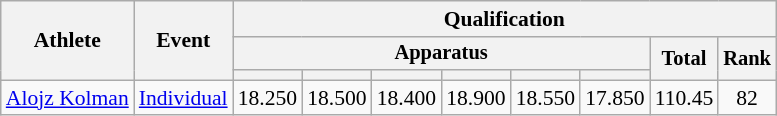<table class="wikitable" style="font-size:90%">
<tr>
<th rowspan=3>Athlete</th>
<th rowspan=3>Event</th>
<th colspan =8>Qualification</th>
</tr>
<tr style="font-size:95%">
<th colspan=6>Apparatus</th>
<th rowspan=2>Total</th>
<th rowspan=2>Rank</th>
</tr>
<tr style="font-size:95%">
<th></th>
<th></th>
<th></th>
<th></th>
<th></th>
<th></th>
</tr>
<tr align=center>
<td align=left><a href='#'>Alojz Kolman</a></td>
<td align=left><a href='#'>Individual</a></td>
<td>18.250</td>
<td>18.500</td>
<td>18.400</td>
<td>18.900</td>
<td>18.550</td>
<td>17.850</td>
<td>110.45</td>
<td>82</td>
</tr>
</table>
